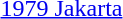<table>
<tr>
<td width=180><a href='#'>1979 Jakarta</a> <br> </td>
<td width=170></td>
<td></td>
<td width=170></td>
<td></td>
<td width=170></td>
<td></td>
</tr>
</table>
